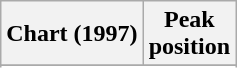<table class="wikitable sortable plainrowheaders" style="text-align:center">
<tr>
<th scope="col">Chart (1997)</th>
<th scope="col">Peak<br>position</th>
</tr>
<tr>
</tr>
<tr>
</tr>
<tr>
</tr>
</table>
